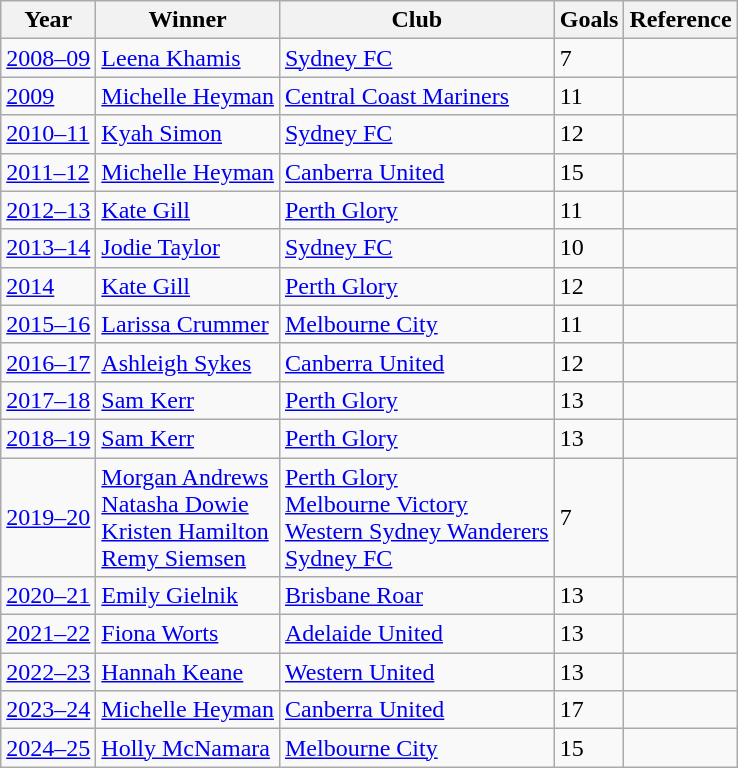<table class="wikitable">
<tr>
<th>Year</th>
<th>Winner</th>
<th>Club</th>
<th>Goals</th>
<th>Reference</th>
</tr>
<tr>
<td><a href='#'>2008–09</a></td>
<td><a href='#'>Leena Khamis</a></td>
<td><a href='#'>Sydney FC</a></td>
<td>7</td>
<td></td>
</tr>
<tr>
<td><a href='#'>2009</a></td>
<td><a href='#'>Michelle Heyman</a></td>
<td><a href='#'>Central Coast Mariners</a></td>
<td>11</td>
<td></td>
</tr>
<tr>
<td><a href='#'>2010–11</a></td>
<td><a href='#'>Kyah Simon</a></td>
<td><a href='#'>Sydney FC</a></td>
<td>12</td>
<td></td>
</tr>
<tr>
<td><a href='#'>2011–12</a></td>
<td><a href='#'>Michelle Heyman</a></td>
<td><a href='#'>Canberra United</a></td>
<td>15</td>
<td></td>
</tr>
<tr>
<td><a href='#'>2012–13</a></td>
<td><a href='#'>Kate Gill</a></td>
<td><a href='#'>Perth Glory</a></td>
<td>11</td>
<td></td>
</tr>
<tr>
<td><a href='#'>2013–14</a></td>
<td><a href='#'>Jodie Taylor</a></td>
<td><a href='#'>Sydney FC</a></td>
<td>10</td>
<td></td>
</tr>
<tr>
<td><a href='#'>2014</a></td>
<td><a href='#'>Kate Gill</a></td>
<td><a href='#'>Perth Glory</a></td>
<td>12</td>
<td></td>
</tr>
<tr>
<td><a href='#'>2015–16</a></td>
<td><a href='#'>Larissa Crummer</a></td>
<td><a href='#'>Melbourne City</a></td>
<td>11</td>
<td></td>
</tr>
<tr>
<td><a href='#'>2016–17</a></td>
<td><a href='#'>Ashleigh Sykes</a></td>
<td><a href='#'>Canberra United</a></td>
<td>12</td>
<td></td>
</tr>
<tr>
<td><a href='#'>2017–18</a></td>
<td><a href='#'>Sam Kerr</a></td>
<td><a href='#'>Perth Glory</a></td>
<td>13</td>
<td></td>
</tr>
<tr>
<td><a href='#'>2018–19</a></td>
<td><a href='#'>Sam Kerr</a></td>
<td><a href='#'>Perth Glory</a></td>
<td>13</td>
<td></td>
</tr>
<tr>
<td><a href='#'>2019–20</a></td>
<td><a href='#'>Morgan Andrews</a><br><a href='#'>Natasha Dowie</a><br><a href='#'>Kristen Hamilton</a><br><a href='#'>Remy Siemsen</a></td>
<td><a href='#'>Perth Glory</a><br><a href='#'>Melbourne Victory</a><br><a href='#'>Western Sydney Wanderers</a><br><a href='#'>Sydney FC</a></td>
<td>7</td>
<td></td>
</tr>
<tr>
<td><a href='#'>2020–21</a></td>
<td><a href='#'>Emily Gielnik</a></td>
<td><a href='#'>Brisbane Roar</a></td>
<td>13</td>
<td></td>
</tr>
<tr>
<td><a href='#'>2021–22</a></td>
<td><a href='#'>Fiona Worts</a></td>
<td><a href='#'>Adelaide United</a></td>
<td>13</td>
<td></td>
</tr>
<tr>
<td><a href='#'>2022–23</a></td>
<td><a href='#'>Hannah Keane</a></td>
<td><a href='#'>Western United</a></td>
<td>13</td>
<td></td>
</tr>
<tr>
<td><a href='#'>2023–24</a></td>
<td><a href='#'>Michelle Heyman</a></td>
<td><a href='#'>Canberra United</a></td>
<td>17</td>
<td></td>
</tr>
<tr>
<td><a href='#'>2024–25</a></td>
<td><a href='#'>Holly McNamara</a></td>
<td><a href='#'>Melbourne City</a></td>
<td>15</td>
<td></td>
</tr>
</table>
